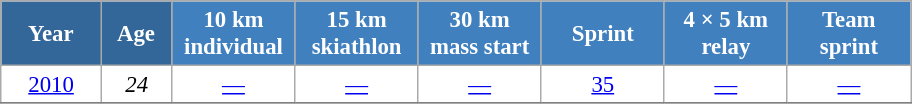<table class="wikitable" style="font-size:95%; text-align:center; border:grey solid 1px; border-collapse:collapse; background:#ffffff;">
<tr>
<th style="background-color:#369; color:white; width:60px;"> Year </th>
<th style="background-color:#369; color:white; width:40px;"> Age </th>
<th style="background-color:#4180be; color:white; width:75px;"> 10 km <br> individual </th>
<th style="background-color:#4180be; color:white; width:75px;"> 15 km <br> skiathlon </th>
<th style="background-color:#4180be; color:white; width:75px;"> 30 km <br> mass start </th>
<th style="background-color:#4180be; color:white; width:75px;"> Sprint </th>
<th style="background-color:#4180be; color:white; width:75px;"> 4 × 5 km <br> relay </th>
<th style="background-color:#4180be; color:white; width:75px;"> Team <br> sprint </th>
</tr>
<tr>
<td><a href='#'>2010</a></td>
<td><em>24</em></td>
<td><a href='#'>—</a></td>
<td><a href='#'>—</a></td>
<td><a href='#'>—</a></td>
<td><a href='#'>35</a></td>
<td><a href='#'>—</a></td>
<td><a href='#'>—</a></td>
</tr>
<tr>
</tr>
</table>
